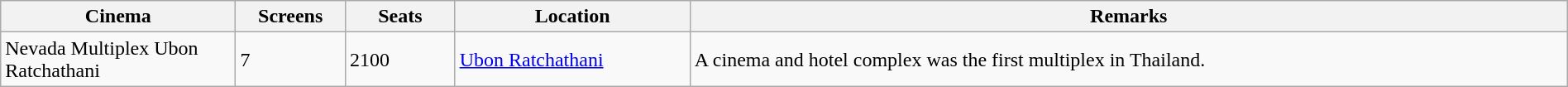<table class="wikitable" width=100%>
<tr>
<th width="15%">Cinema</th>
<th width="7%">Screens</th>
<th width="7%">Seats</th>
<th width="15%">Location</th>
<th width="56%">Remarks</th>
</tr>
<tr>
<td>Nevada Multiplex Ubon Ratchathani</td>
<td>7</td>
<td>2100</td>
<td><a href='#'>Ubon Ratchathani</a></td>
<td>A cinema and hotel complex was the first multiplex in Thailand.</td>
</tr>
</table>
